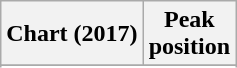<table class="wikitable sortable plainrowheaders">
<tr>
<th>Chart (2017)</th>
<th>Peak<br>position</th>
</tr>
<tr>
</tr>
<tr>
</tr>
<tr>
</tr>
</table>
